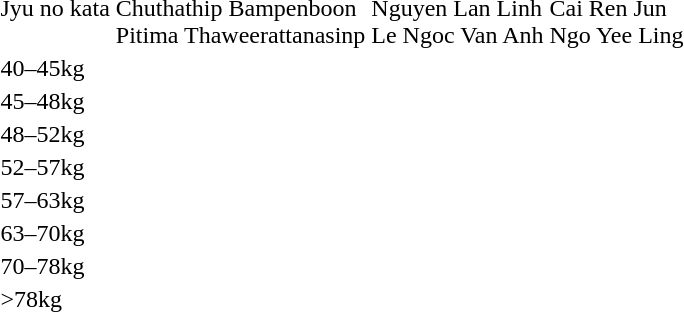<table>
<tr>
<td>Jyu no kata</td>
<td><br>Chuthathip Bampenboon<br>Pitima Thaweerattanasinp</td>
<td><br>Nguyen Lan Linh<br>Le Ngoc Van Anh</td>
<td><br>Cai Ren Jun<br>Ngo Yee Ling</td>
</tr>
<tr>
<td rowspan=2>40–45kg</td>
<td rowspan=2></td>
<td rowspan=2></td>
<td></td>
</tr>
<tr>
<td></td>
</tr>
<tr>
<td rowspan=2>45–48kg</td>
<td rowspan=2></td>
<td rowspan=2></td>
<td></td>
</tr>
<tr>
<td></td>
</tr>
<tr>
<td rowspan=2>48–52kg</td>
<td rowspan=2></td>
<td rowspan=2></td>
<td></td>
</tr>
<tr>
<td></td>
</tr>
<tr>
<td rowspan=2>52–57kg</td>
<td rowspan=2></td>
<td rowspan=2></td>
<td></td>
</tr>
<tr>
<td></td>
</tr>
<tr>
<td rowspan=2>57–63kg</td>
<td rowspan=2></td>
<td rowspan=2></td>
<td></td>
</tr>
<tr>
<td></td>
</tr>
<tr>
<td rowspan=2>63–70kg</td>
<td rowspan=2></td>
<td rowspan=2></td>
<td></td>
</tr>
<tr>
<td></td>
</tr>
<tr>
<td rowspan=2>70–78kg</td>
<td rowspan=2></td>
<td rowspan=2></td>
<td></td>
</tr>
<tr>
<td></td>
</tr>
<tr>
<td rowspan=2>>78kg</td>
<td rowspan=2></td>
<td rowspan=2></td>
<td></td>
</tr>
<tr>
<td></td>
</tr>
</table>
